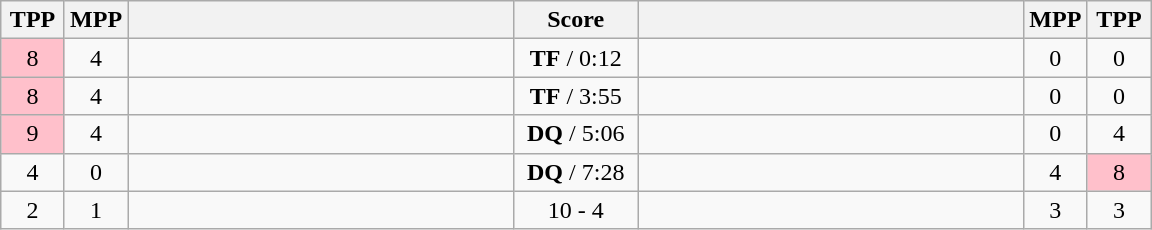<table class="wikitable" style="text-align: center;" |>
<tr>
<th width="35">TPP</th>
<th width="35">MPP</th>
<th width="250"></th>
<th width="75">Score</th>
<th width="250"></th>
<th width="35">MPP</th>
<th width="35">TPP</th>
</tr>
<tr>
<td bgcolor=pink>8</td>
<td>4</td>
<td style="text-align:left;"></td>
<td><strong>TF</strong> / 0:12</td>
<td style="text-align:left;"><strong></strong></td>
<td>0</td>
<td>0</td>
</tr>
<tr>
<td bgcolor=pink>8</td>
<td>4</td>
<td style="text-align:left;"></td>
<td><strong>TF</strong> / 3:55</td>
<td style="text-align:left;"><strong></strong></td>
<td>0</td>
<td>0</td>
</tr>
<tr>
<td bgcolor=pink>9</td>
<td>4</td>
<td style="text-align:left;"></td>
<td><strong>DQ</strong> / 5:06</td>
<td style="text-align:left;"><strong></strong></td>
<td>0</td>
<td>4</td>
</tr>
<tr>
<td>4</td>
<td>0</td>
<td style="text-align:left;"><strong></strong></td>
<td><strong>DQ</strong> / 7:28</td>
<td style="text-align:left;"></td>
<td>4</td>
<td bgcolor=pink>8</td>
</tr>
<tr>
<td>2</td>
<td>1</td>
<td style="text-align:left;"><strong></strong></td>
<td>10 - 4</td>
<td style="text-align:left;"></td>
<td>3</td>
<td>3</td>
</tr>
</table>
